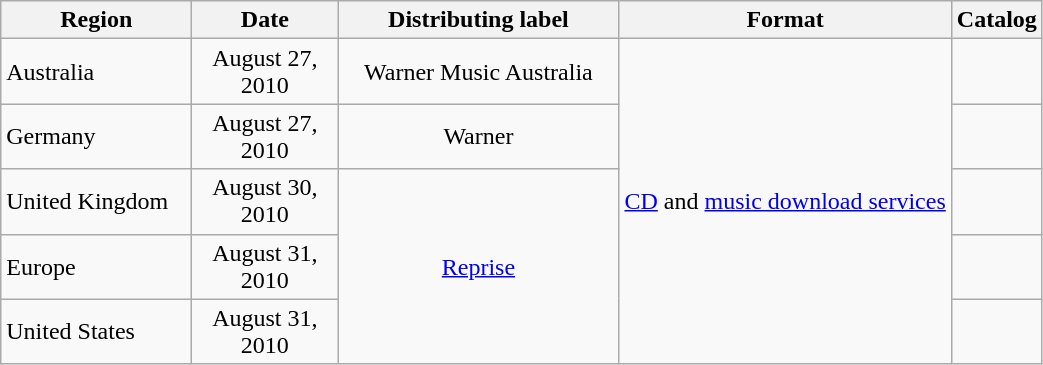<table class="wikitable">
<tr>
<th style="width:120px;">Region</th>
<th style="width:90px;">Date</th>
<th style="width:180px;">Distributing label</th>
<th>Format</th>
<th>Catalog</th>
</tr>
<tr>
<td>Australia</td>
<td style="text-align:center;">August 27, 2010</td>
<td style="text-align:center;">Warner Music Australia</td>
<td style="text-align:center;" rowspan="5"><a href='#'>CD</a> and <a href='#'>music download services</a></td>
<td></td>
</tr>
<tr>
<td>Germany</td>
<td style="text-align:center;">August 27, 2010</td>
<td style="text-align:center;">Warner</td>
<td></td>
</tr>
<tr>
<td>United Kingdom</td>
<td style="text-align:center;">August 30, 2010</td>
<td style="text-align:center;" rowspan="3"><a href='#'>Reprise</a></td>
</tr>
<tr>
<td>Europe</td>
<td style="text-align:center;">August 31, 2010</td>
<td></td>
</tr>
<tr>
<td>United States</td>
<td style="text-align:center;">August 31, 2010</td>
<td></td>
</tr>
</table>
